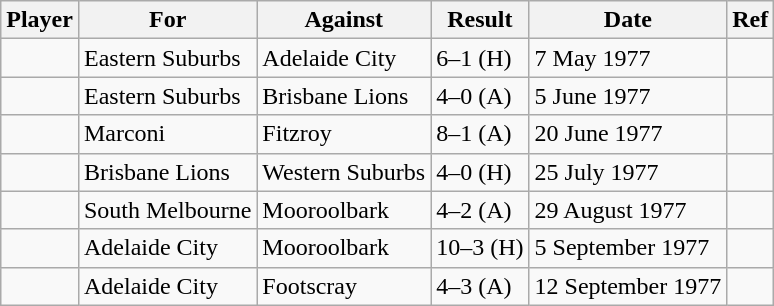<table class="wikitable">
<tr>
<th>Player</th>
<th>For</th>
<th>Against</th>
<th>Result</th>
<th>Date</th>
<th>Ref</th>
</tr>
<tr>
<td> </td>
<td>Eastern Suburbs</td>
<td>Adelaide City</td>
<td>6–1 (H)</td>
<td>7 May 1977</td>
<td></td>
</tr>
<tr>
<td> </td>
<td>Eastern Suburbs</td>
<td>Brisbane Lions</td>
<td>4–0 (A)</td>
<td>5 June 1977</td>
<td></td>
</tr>
<tr>
<td> </td>
<td>Marconi</td>
<td>Fitzroy</td>
<td>8–1 (A)</td>
<td>20 June 1977</td>
<td></td>
</tr>
<tr>
<td> </td>
<td>Brisbane Lions</td>
<td>Western Suburbs</td>
<td>4–0 (H)</td>
<td>25 July 1977</td>
<td></td>
</tr>
<tr>
<td> </td>
<td>South Melbourne</td>
<td>Mooroolbark</td>
<td>4–2 (A)</td>
<td>29 August 1977</td>
<td></td>
</tr>
<tr>
<td> </td>
<td>Adelaide City</td>
<td>Mooroolbark</td>
<td>10–3 (H)</td>
<td>5 September 1977</td>
<td></td>
</tr>
<tr>
<td> </td>
<td>Adelaide City</td>
<td>Footscray</td>
<td>4–3 (A)</td>
<td>12 September 1977</td>
<td></td>
</tr>
</table>
